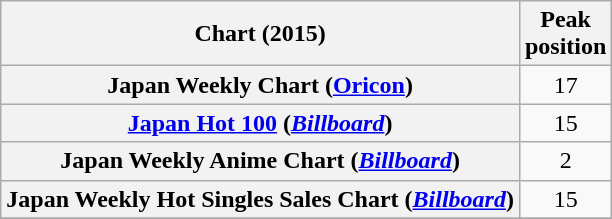<table class="wikitable plainrowheaders">
<tr>
<th>Chart (2015)</th>
<th>Peak<br>position</th>
</tr>
<tr>
<th scope="row">Japan Weekly Chart (<a href='#'>Oricon</a>)</th>
<td style="text-align:center;">17</td>
</tr>
<tr>
<th scope="row"><a href='#'>Japan Hot 100</a> (<em><a href='#'>Billboard</a></em>)</th>
<td style="text-align:center;">15</td>
</tr>
<tr>
<th scope="row">Japan Weekly Anime Chart (<em><a href='#'>Billboard</a></em>)</th>
<td style="text-align:center;">2</td>
</tr>
<tr>
<th scope="row">Japan Weekly Hot Singles Sales Chart (<em><a href='#'>Billboard</a></em>)</th>
<td style="text-align:center;">15</td>
</tr>
<tr>
</tr>
</table>
